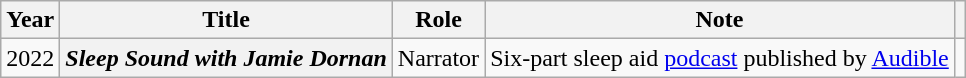<table class="wikitable plainrowheaders unsortable">
<tr>
<th scope="col">Year</th>
<th scope="col">Title</th>
<th scope="col">Role</th>
<th scope="col">Note</th>
<th scope="col" class="unsortable"></th>
</tr>
<tr>
<td>2022</td>
<th><em>Sleep Sound with Jamie Dornan</em></th>
<td>Narrator</td>
<td>Six-part sleep aid <a href='#'>podcast</a> published by <a href='#'>Audible</a></td>
<td></td>
</tr>
</table>
